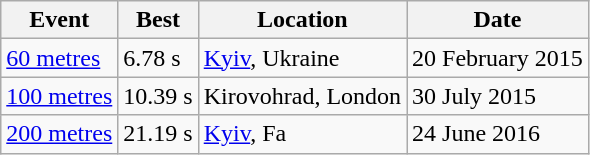<table class="wikitable">
<tr>
<th>Event</th>
<th>Best</th>
<th>Location</th>
<th>Date</th>
</tr>
<tr>
<td><a href='#'>60 metres</a></td>
<td>6.78 s</td>
<td><a href='#'>Kyiv</a>, Ukraine</td>
<td>20 February 2015</td>
</tr>
<tr>
<td><a href='#'>100 metres</a></td>
<td>10.39 s</td>
<td>Kirovohrad, London</td>
<td>30 July 2015</td>
</tr>
<tr>
<td><a href='#'>200 metres</a></td>
<td>21.19 s</td>
<td><a href='#'>Kyiv</a>, Fa</td>
<td>24 June 2016</td>
</tr>
</table>
